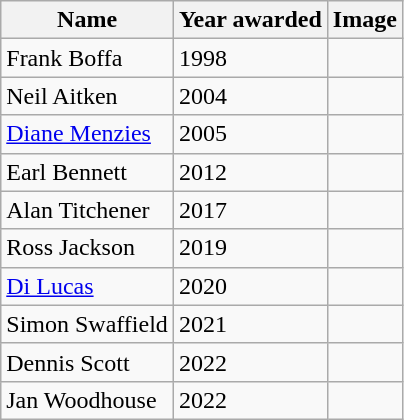<table class="wikitable">
<tr>
<th>Name</th>
<th>Year awarded</th>
<th>Image</th>
</tr>
<tr>
<td>Frank Boffa</td>
<td>1998</td>
<td></td>
</tr>
<tr>
<td>Neil Aitken</td>
<td>2004</td>
<td></td>
</tr>
<tr>
<td><a href='#'>Diane Menzies</a></td>
<td>2005</td>
<td></td>
</tr>
<tr>
<td>Earl Bennett</td>
<td>2012</td>
<td></td>
</tr>
<tr>
<td>Alan Titchener</td>
<td>2017</td>
<td></td>
</tr>
<tr>
<td>Ross Jackson</td>
<td>2019</td>
<td></td>
</tr>
<tr>
<td><a href='#'>Di Lucas</a></td>
<td>2020</td>
<td></td>
</tr>
<tr>
<td>Simon Swaffield</td>
<td>2021</td>
<td></td>
</tr>
<tr>
<td>Dennis Scott</td>
<td>2022</td>
<td></td>
</tr>
<tr>
<td>Jan Woodhouse</td>
<td>2022</td>
<td></td>
</tr>
</table>
